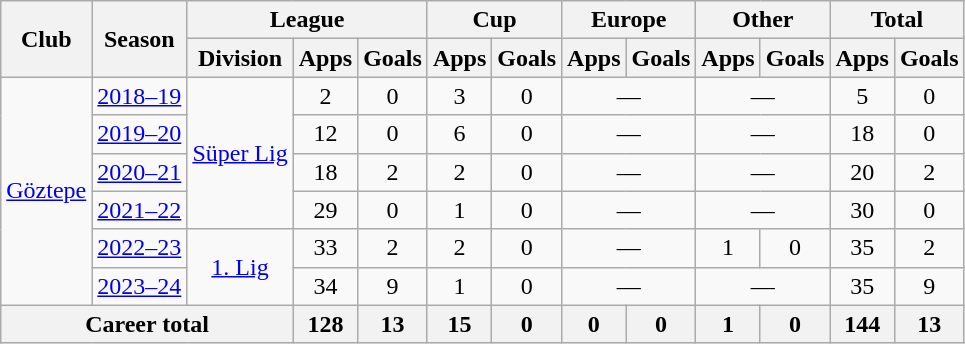<table class="wikitable" style="text-align: center">
<tr>
<th rowspan="2">Club</th>
<th rowspan="2">Season</th>
<th colspan="3">League</th>
<th colspan="2">Cup</th>
<th colspan="2">Europe</th>
<th colspan="2">Other</th>
<th colspan="2">Total</th>
</tr>
<tr>
<th>Division</th>
<th>Apps</th>
<th>Goals</th>
<th>Apps</th>
<th>Goals</th>
<th>Apps</th>
<th>Goals</th>
<th>Apps</th>
<th>Goals</th>
<th>Apps</th>
<th>Goals</th>
</tr>
<tr>
<td rowspan="6"><a href='#'>Göztepe</a></td>
<td><a href='#'>2018–19</a></td>
<td rowspan="4"><a href='#'>Süper Lig</a></td>
<td>2</td>
<td>0</td>
<td>3</td>
<td>0</td>
<td colspan="2">—</td>
<td colspan="2">—</td>
<td>5</td>
<td>0</td>
</tr>
<tr>
<td><a href='#'>2019–20</a></td>
<td>12</td>
<td>0</td>
<td>6</td>
<td>0</td>
<td colspan="2">—</td>
<td colspan="2">—</td>
<td>18</td>
<td>0</td>
</tr>
<tr>
<td><a href='#'>2020–21</a></td>
<td>18</td>
<td>2</td>
<td>2</td>
<td>0</td>
<td colspan="2">—</td>
<td colspan="2">—</td>
<td>20</td>
<td>2</td>
</tr>
<tr>
<td><a href='#'>2021–22</a></td>
<td>29</td>
<td>0</td>
<td>1</td>
<td>0</td>
<td colspan="2">—</td>
<td colspan="2">—</td>
<td>30</td>
<td>0</td>
</tr>
<tr>
<td><a href='#'>2022–23</a></td>
<td rowspan="2"><a href='#'>1. Lig</a></td>
<td>33</td>
<td>2</td>
<td>2</td>
<td>0</td>
<td colspan="2">—</td>
<td>1</td>
<td>0</td>
<td>35</td>
<td>2</td>
</tr>
<tr>
<td><a href='#'>2023–24</a></td>
<td>34</td>
<td>9</td>
<td>1</td>
<td>0</td>
<td colspan="2">—</td>
<td colspan="2">—</td>
<td>35</td>
<td>9</td>
</tr>
<tr>
<th colspan="3"><strong>Career total</strong></th>
<th>128</th>
<th>13</th>
<th>15</th>
<th>0</th>
<th>0</th>
<th>0</th>
<th>1</th>
<th>0</th>
<th>144</th>
<th>13</th>
</tr>
</table>
